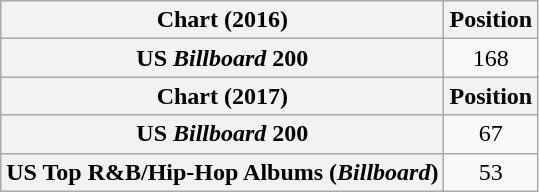<table class="wikitable plainrowheaders" style="text-align:center">
<tr>
<th scope="col">Chart (2016)</th>
<th scope="col">Position</th>
</tr>
<tr>
<th scope="row">US <em>Billboard</em> 200</th>
<td>168</td>
</tr>
<tr>
<th scope="col">Chart (2017)</th>
<th scope="col">Position</th>
</tr>
<tr>
<th scope="row">US <em>Billboard</em> 200</th>
<td>67</td>
</tr>
<tr>
<th scope="row">US Top R&B/Hip-Hop Albums (<em>Billboard</em>)</th>
<td>53</td>
</tr>
</table>
